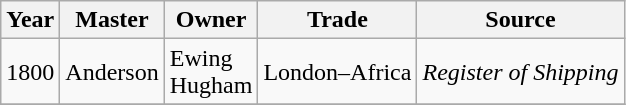<table class=" wikitable">
<tr>
<th>Year</th>
<th>Master</th>
<th>Owner</th>
<th>Trade</th>
<th>Source</th>
</tr>
<tr>
<td>1800</td>
<td>Anderson</td>
<td>Ewing<br>Hugham</td>
<td>London–Africa</td>
<td><em>Register of Shipping</em></td>
</tr>
<tr>
</tr>
</table>
